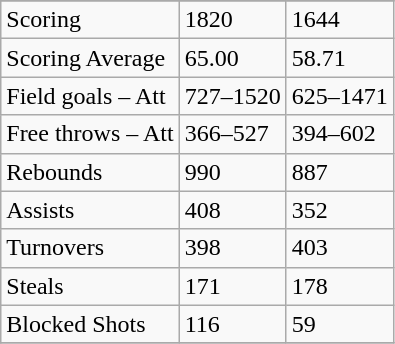<table class="wikitable">
<tr>
</tr>
<tr>
<td>Scoring</td>
<td>1820</td>
<td>1644</td>
</tr>
<tr>
<td>Scoring Average</td>
<td>65.00</td>
<td>58.71</td>
</tr>
<tr>
<td>Field goals – Att</td>
<td>727–1520</td>
<td>625–1471</td>
</tr>
<tr>
<td>Free throws – Att</td>
<td>366–527</td>
<td>394–602</td>
</tr>
<tr>
<td>Rebounds</td>
<td>990</td>
<td>887</td>
</tr>
<tr>
<td>Assists</td>
<td>408</td>
<td>352</td>
</tr>
<tr>
<td>Turnovers</td>
<td>398</td>
<td>403</td>
</tr>
<tr>
<td>Steals</td>
<td>171</td>
<td>178</td>
</tr>
<tr>
<td>Blocked Shots</td>
<td>116</td>
<td>59</td>
</tr>
<tr>
</tr>
</table>
